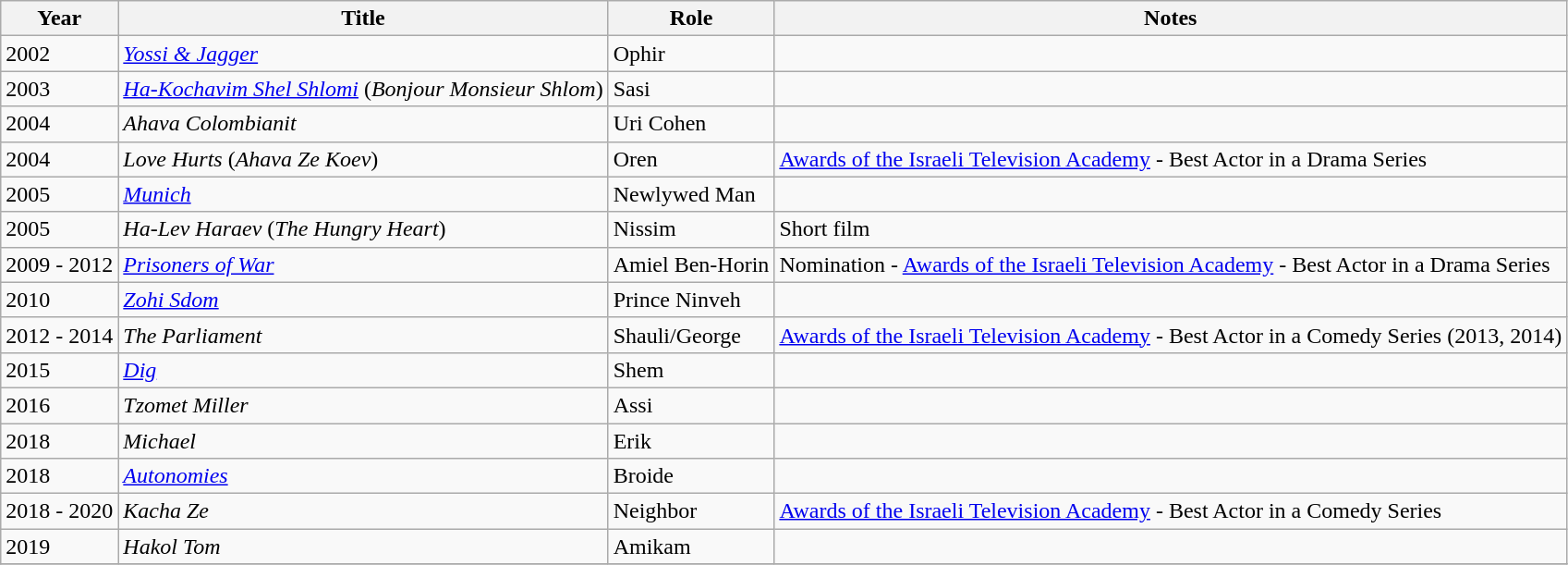<table class="wikitable">
<tr>
<th>Year</th>
<th>Title</th>
<th>Role</th>
<th>Notes</th>
</tr>
<tr>
<td>2002</td>
<td><em><a href='#'>Yossi & Jagger</a></em></td>
<td>Ophir</td>
<td></td>
</tr>
<tr>
<td>2003</td>
<td><em><a href='#'>Ha-Kochavim Shel Shlomi</a></em> (<em>Bonjour Monsieur Shlom</em>)</td>
<td>Sasi</td>
<td></td>
</tr>
<tr>
<td>2004</td>
<td><em>Ahava Colombianit</em></td>
<td>Uri Cohen</td>
<td></td>
</tr>
<tr>
<td>2004</td>
<td><em>Love Hurts</em> (<em>Ahava Ze Koev</em>)</td>
<td>Oren</td>
<td><a href='#'>Awards of the Israeli Television Academy</a> - Best Actor in a Drama Series</td>
</tr>
<tr>
<td>2005</td>
<td><em><a href='#'>Munich</a></em></td>
<td>Newlywed Man</td>
<td></td>
</tr>
<tr>
<td>2005</td>
<td><em>Ha-Lev Haraev</em> (<em>The Hungry Heart</em>)</td>
<td>Nissim</td>
<td>Short film</td>
</tr>
<tr>
<td>2009 - 2012</td>
<td><em><a href='#'>Prisoners of War</a></em></td>
<td>Amiel Ben-Horin</td>
<td>Nomination - <a href='#'>Awards of the Israeli Television Academy</a> - Best Actor in a Drama Series</td>
</tr>
<tr>
<td>2010</td>
<td><em><a href='#'>Zohi Sdom</a></em></td>
<td>Prince Ninveh</td>
<td></td>
</tr>
<tr>
<td>2012 - 2014</td>
<td><em>The Parliament</em></td>
<td>Shauli/George</td>
<td><a href='#'>Awards of the Israeli Television Academy</a> - Best Actor in a Comedy Series (2013, 2014)</td>
</tr>
<tr>
<td>2015</td>
<td><em><a href='#'>Dig</a></em></td>
<td>Shem</td>
<td></td>
</tr>
<tr>
<td>2016</td>
<td><em>Tzomet Miller</em></td>
<td>Assi</td>
<td></td>
</tr>
<tr>
<td>2018</td>
<td><em>Michael</em></td>
<td>Erik</td>
<td></td>
</tr>
<tr>
<td>2018</td>
<td><em><a href='#'>Autonomies</a></em></td>
<td>Broide</td>
<td></td>
</tr>
<tr>
<td>2018 - 2020</td>
<td><em>Kacha Ze</em></td>
<td>Neighbor</td>
<td><a href='#'>Awards of the Israeli Television Academy</a> - Best Actor in a Comedy Series</td>
</tr>
<tr>
<td>2019</td>
<td><em>Hakol Tom</em></td>
<td>Amikam</td>
<td></td>
</tr>
<tr>
</tr>
</table>
